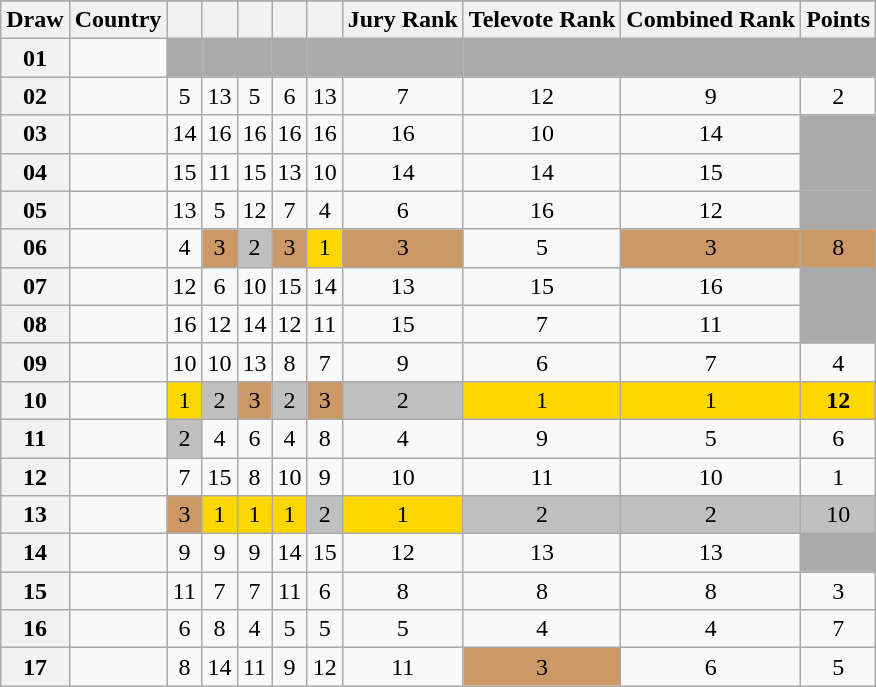<table class="sortable wikitable collapsible plainrowheaders" style="text-align:center;">
<tr>
</tr>
<tr>
<th scope="col">Draw</th>
<th scope="col">Country</th>
<th scope="col"><small></small></th>
<th scope="col"><small></small></th>
<th scope="col"><small></small></th>
<th scope="col"><small></small></th>
<th scope="col"><small></small></th>
<th scope="col">Jury Rank</th>
<th scope="col">Televote Rank</th>
<th scope="col">Combined Rank</th>
<th scope="col">Points</th>
</tr>
<tr class="sortbottom">
<th scope="row" style="text-align:center;">01</th>
<td style="text-align:left;"></td>
<td style="background:#AAAAAA;"></td>
<td style="background:#AAAAAA;"></td>
<td style="background:#AAAAAA;"></td>
<td style="background:#AAAAAA;"></td>
<td style="background:#AAAAAA;"></td>
<td style="background:#AAAAAA;"></td>
<td style="background:#AAAAAA;"></td>
<td style="background:#AAAAAA;"></td>
<td style="background:#AAAAAA;"></td>
</tr>
<tr>
<th scope="row" style="text-align:center;">02</th>
<td style="text-align:left;"></td>
<td>5</td>
<td>13</td>
<td>5</td>
<td>6</td>
<td>13</td>
<td>7</td>
<td>12</td>
<td>9</td>
<td>2</td>
</tr>
<tr>
<th scope="row" style="text-align:center;">03</th>
<td style="text-align:left;"></td>
<td>14</td>
<td>16</td>
<td>16</td>
<td>16</td>
<td>16</td>
<td>16</td>
<td>10</td>
<td>14</td>
<td style="background:#AAAAAA;"></td>
</tr>
<tr>
<th scope="row" style="text-align:center;">04</th>
<td style="text-align:left;"></td>
<td>15</td>
<td>11</td>
<td>15</td>
<td>13</td>
<td>10</td>
<td>14</td>
<td>14</td>
<td>15</td>
<td style="background:#AAAAAA;"></td>
</tr>
<tr>
<th scope="row" style="text-align:center;">05</th>
<td style="text-align:left;"></td>
<td>13</td>
<td>5</td>
<td>12</td>
<td>7</td>
<td>4</td>
<td>6</td>
<td>16</td>
<td>12</td>
<td style="background:#AAAAAA;"></td>
</tr>
<tr>
<th scope="row" style="text-align:center;">06</th>
<td style="text-align:left;"></td>
<td>4</td>
<td style="background:#CC9966;">3</td>
<td style="background:silver;">2</td>
<td style="background:#CC9966;">3</td>
<td style="background:gold;">1</td>
<td style="background:#CC9966;">3</td>
<td>5</td>
<td style="background:#CC9966;">3</td>
<td style="background:#CC9966;">8</td>
</tr>
<tr>
<th scope="row" style="text-align:center;">07</th>
<td style="text-align:left;"></td>
<td>12</td>
<td>6</td>
<td>10</td>
<td>15</td>
<td>14</td>
<td>13</td>
<td>15</td>
<td>16</td>
<td style="background:#AAAAAA;"></td>
</tr>
<tr>
<th scope="row" style="text-align:center;">08</th>
<td style="text-align:left;"></td>
<td>16</td>
<td>12</td>
<td>14</td>
<td>12</td>
<td>11</td>
<td>15</td>
<td>7</td>
<td>11</td>
<td style="background:#AAAAAA;"></td>
</tr>
<tr>
<th scope="row" style="text-align:center;">09</th>
<td style="text-align:left;"></td>
<td>10</td>
<td>10</td>
<td>13</td>
<td>8</td>
<td>7</td>
<td>9</td>
<td>6</td>
<td>7</td>
<td>4</td>
</tr>
<tr>
<th scope="row" style="text-align:center;">10</th>
<td style="text-align:left;"></td>
<td style="background:gold;">1</td>
<td style="background:silver;">2</td>
<td style="background:#CC9966;">3</td>
<td style="background:silver;">2</td>
<td style="background:#CC9966;">3</td>
<td style="background:silver;">2</td>
<td style="background:gold;">1</td>
<td style="background:gold;">1</td>
<td style="background:gold;"><strong>12</strong></td>
</tr>
<tr>
<th scope="row" style="text-align:center;">11</th>
<td style="text-align:left;"></td>
<td style="background:silver;">2</td>
<td>4</td>
<td>6</td>
<td>4</td>
<td>8</td>
<td>4</td>
<td>9</td>
<td>5</td>
<td>6</td>
</tr>
<tr>
<th scope="row" style="text-align:center;">12</th>
<td style="text-align:left;"></td>
<td>7</td>
<td>15</td>
<td>8</td>
<td>10</td>
<td>9</td>
<td>10</td>
<td>11</td>
<td>10</td>
<td>1</td>
</tr>
<tr>
<th scope="row" style="text-align:center;">13</th>
<td style="text-align:left;"></td>
<td style="background:#CC9966;">3</td>
<td style="background:gold;">1</td>
<td style="background:gold;">1</td>
<td style="background:gold;">1</td>
<td style="background:silver;">2</td>
<td style="background:gold;">1</td>
<td style="background:silver;">2</td>
<td style="background:silver;">2</td>
<td style="background:silver;">10</td>
</tr>
<tr>
<th scope="row" style="text-align:center;">14</th>
<td style="text-align:left;"></td>
<td>9</td>
<td>9</td>
<td>9</td>
<td>14</td>
<td>15</td>
<td>12</td>
<td>13</td>
<td>13</td>
<td style="background:#AAAAAA;"></td>
</tr>
<tr>
<th scope="row" style="text-align:center;">15</th>
<td style="text-align:left;"></td>
<td>11</td>
<td>7</td>
<td>7</td>
<td>11</td>
<td>6</td>
<td>8</td>
<td>8</td>
<td>8</td>
<td>3</td>
</tr>
<tr>
<th scope="row" style="text-align:center;">16</th>
<td style="text-align:left;"></td>
<td>6</td>
<td>8</td>
<td>4</td>
<td>5</td>
<td>5</td>
<td>5</td>
<td>4</td>
<td>4</td>
<td>7</td>
</tr>
<tr>
<th scope="row" style="text-align:center;">17</th>
<td style="text-align:left;"></td>
<td>8</td>
<td>14</td>
<td>11</td>
<td>9</td>
<td>12</td>
<td>11</td>
<td style="background:#CC9966;">3</td>
<td>6</td>
<td>5</td>
</tr>
</table>
